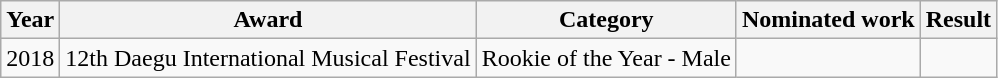<table class="wikitable">
<tr>
<th>Year</th>
<th>Award</th>
<th>Category</th>
<th>Nominated work</th>
<th>Result</th>
</tr>
<tr>
<td>2018</td>
<td>12th Daegu International Musical Festival</td>
<td>Rookie of the Year - Male</td>
<td></td>
<td></td>
</tr>
</table>
